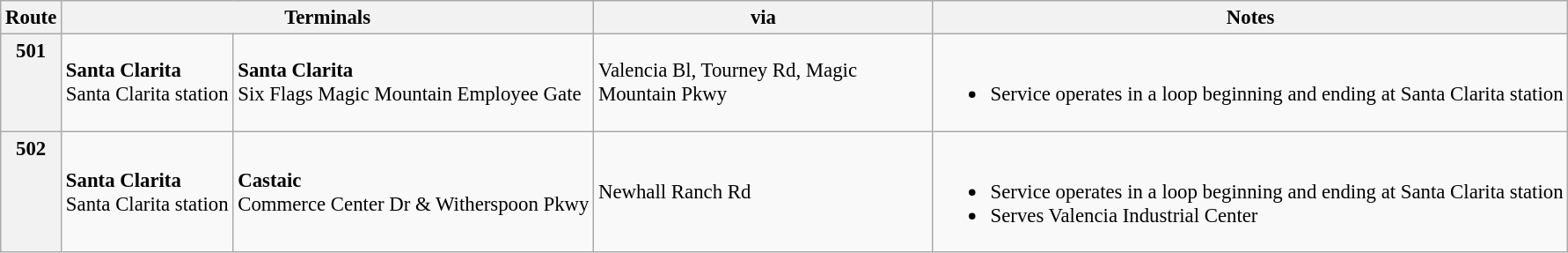<table class="wikitable" style="font-size: 95%;">
<tr>
<th>Route</th>
<th colspan="2">Terminals</th>
<th width="250px">via</th>
<th>Notes</th>
</tr>
<tr>
<th style="vertical-align:top">501</th>
<td><strong>Santa Clarita</strong><br>Santa Clarita station</td>
<td><strong>Santa Clarita</strong><br>Six Flags Magic Mountain Employee Gate</td>
<td>Valencia Bl, Tourney Rd, Magic Mountain Pkwy</td>
<td><br><ul><li>Service operates in a loop beginning and ending at Santa Clarita station</li></ul></td>
</tr>
<tr>
<th style="vertical-align:top">502</th>
<td><strong>Santa Clarita</strong><br>Santa Clarita station</td>
<td><strong>Castaic</strong><br>Commerce Center Dr & Witherspoon Pkwy</td>
<td>Newhall Ranch Rd</td>
<td><br><ul><li>Service operates in a loop beginning and ending at Santa Clarita station</li><li>Serves Valencia Industrial Center</li></ul></td>
</tr>
</table>
